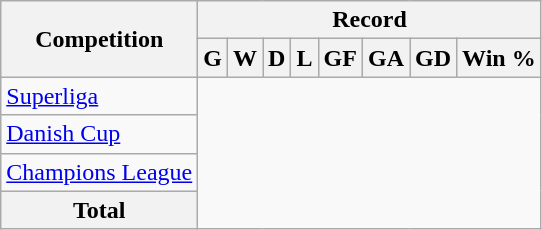<table class="wikitable" style="text-align: center">
<tr>
<th rowspan="2">Competition</th>
<th colspan="9">Record</th>
</tr>
<tr>
<th>G</th>
<th>W</th>
<th>D</th>
<th>L</th>
<th>GF</th>
<th>GA</th>
<th>GD</th>
<th>Win %</th>
</tr>
<tr>
<td style="text-align: left"><a href='#'>Superliga</a><br></td>
</tr>
<tr>
<td style="text-align: left"><a href='#'>Danish Cup</a><br></td>
</tr>
<tr>
<td style="text-align: left"><a href='#'>Champions League</a><br></td>
</tr>
<tr>
<th>Total<br></th>
</tr>
</table>
